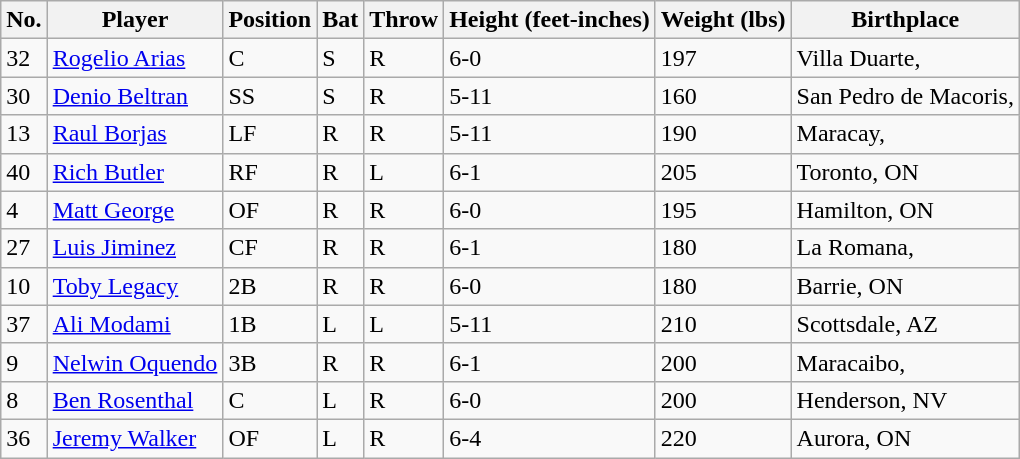<table class="wikitable">
<tr valign="top">
<th>No.</th>
<th>Player</th>
<th>Position</th>
<th>Bat</th>
<th>Throw</th>
<th>Height (feet-inches)</th>
<th>Weight (lbs)</th>
<th>Birthplace</th>
</tr>
<tr>
<td>32</td>
<td><a href='#'>Rogelio Arias</a></td>
<td>C</td>
<td>S</td>
<td>R</td>
<td>6-0</td>
<td>197</td>
<td>Villa Duarte, </td>
</tr>
<tr>
<td>30</td>
<td><a href='#'>Denio Beltran</a></td>
<td>SS</td>
<td>S</td>
<td>R</td>
<td>5-11</td>
<td>160</td>
<td>San Pedro de Macoris, </td>
</tr>
<tr>
<td>13</td>
<td><a href='#'>Raul Borjas</a></td>
<td>LF</td>
<td>R</td>
<td>R</td>
<td>5-11</td>
<td>190</td>
<td>Maracay, </td>
</tr>
<tr>
<td>40</td>
<td><a href='#'>Rich Butler</a></td>
<td>RF</td>
<td>R</td>
<td>L</td>
<td>6-1</td>
<td>205</td>
<td>Toronto, ON </td>
</tr>
<tr>
<td>4</td>
<td><a href='#'>Matt George</a></td>
<td>OF</td>
<td>R</td>
<td>R</td>
<td>6-0</td>
<td>195</td>
<td>Hamilton, ON </td>
</tr>
<tr>
<td>27</td>
<td><a href='#'>Luis Jiminez</a></td>
<td>CF</td>
<td>R</td>
<td>R</td>
<td>6-1</td>
<td>180</td>
<td>La Romana, </td>
</tr>
<tr>
<td>10</td>
<td><a href='#'>Toby Legacy</a></td>
<td>2B</td>
<td>R</td>
<td>R</td>
<td>6-0</td>
<td>180</td>
<td>Barrie, ON </td>
</tr>
<tr>
<td>37</td>
<td><a href='#'>Ali Modami</a></td>
<td>1B</td>
<td>L</td>
<td>L</td>
<td>5-11</td>
<td>210</td>
<td>Scottsdale, AZ </td>
</tr>
<tr>
<td>9</td>
<td><a href='#'>Nelwin Oquendo</a></td>
<td>3B</td>
<td>R</td>
<td>R</td>
<td>6-1</td>
<td>200</td>
<td>Maracaibo, </td>
</tr>
<tr>
<td>8</td>
<td><a href='#'>Ben Rosenthal</a></td>
<td>C</td>
<td>L</td>
<td>R</td>
<td>6-0</td>
<td>200</td>
<td>Henderson, NV </td>
</tr>
<tr>
<td>36</td>
<td><a href='#'>Jeremy Walker</a></td>
<td>OF</td>
<td>L</td>
<td>R</td>
<td>6-4</td>
<td>220</td>
<td>Aurora, ON </td>
</tr>
</table>
